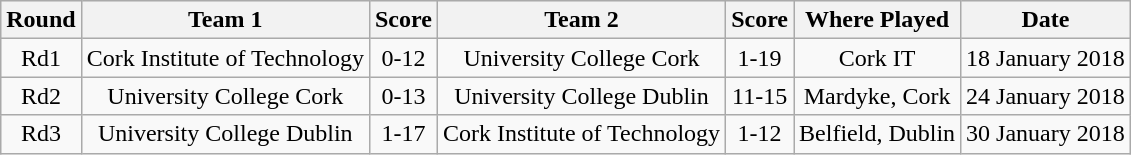<table class="wikitable">
<tr style="background:#efefef">
<th>Round</th>
<th>Team 1</th>
<th>Score</th>
<th>Team 2</th>
<th>Score</th>
<th>Where Played</th>
<th>Date</th>
</tr>
<tr align="center">
<td>Rd1</td>
<td>Cork Institute of Technology</td>
<td>0-12</td>
<td>University College Cork</td>
<td>1-19</td>
<td>Cork IT</td>
<td>18 January 2018</td>
</tr>
<tr align="center">
<td>Rd2</td>
<td>University College Cork</td>
<td>0-13</td>
<td>University College Dublin</td>
<td>11-15</td>
<td>Mardyke, Cork</td>
<td>24 January 2018</td>
</tr>
<tr align="center">
<td>Rd3</td>
<td>University College Dublin</td>
<td>1-17</td>
<td>Cork Institute of Technology</td>
<td>1-12</td>
<td>Belfield, Dublin</td>
<td>30 January 2018</td>
</tr>
</table>
